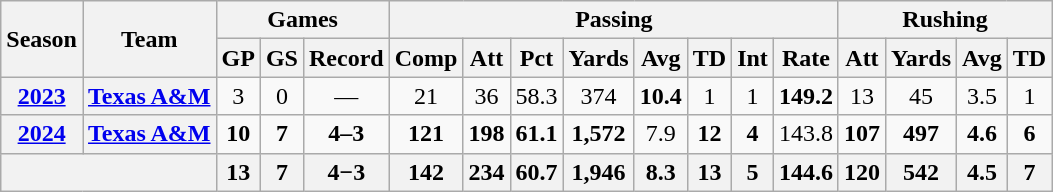<table class="wikitable" style="text-align:center;">
<tr College statistics>
<th rowspan="2">Season</th>
<th rowspan="2">Team</th>
<th colspan="3">Games</th>
<th colspan="8">Passing</th>
<th colspan="4">Rushing</th>
</tr>
<tr>
<th>GP</th>
<th>GS</th>
<th>Record</th>
<th>Comp</th>
<th>Att</th>
<th>Pct</th>
<th>Yards</th>
<th>Avg</th>
<th>TD</th>
<th>Int</th>
<th>Rate</th>
<th>Att</th>
<th>Yards</th>
<th>Avg</th>
<th>TD</th>
</tr>
<tr>
<th><a href='#'>2023</a></th>
<th><a href='#'>Texas A&M</a></th>
<td>3</td>
<td>0</td>
<td>—</td>
<td>21</td>
<td>36</td>
<td>58.3</td>
<td>374</td>
<td><strong>10.4</strong></td>
<td>1</td>
<td>1</td>
<td><strong>149.2</strong></td>
<td>13</td>
<td>45</td>
<td>3.5</td>
<td>1</td>
</tr>
<tr>
<th><a href='#'>2024</a></th>
<th><a href='#'>Texas A&M</a></th>
<td><strong>10</strong></td>
<td><strong>7</strong></td>
<td><strong>4–3</strong></td>
<td><strong>121</strong></td>
<td><strong>198</strong></td>
<td><strong>61.1</strong></td>
<td><strong>1,572</strong></td>
<td>7.9</td>
<td><strong>12</strong></td>
<td><strong>4</strong></td>
<td>143.8</td>
<td><strong>107</strong></td>
<td><strong>497</strong></td>
<td><strong>4.6</strong></td>
<td><strong>6</strong></td>
</tr>
<tr>
<th colspan="2"></th>
<th>13</th>
<th>7</th>
<th>4−3</th>
<th>142</th>
<th>234</th>
<th>60.7</th>
<th>1,946</th>
<th>8.3</th>
<th>13</th>
<th>5</th>
<th>144.6</th>
<th>120</th>
<th>542</th>
<th>4.5</th>
<th>7</th>
</tr>
</table>
